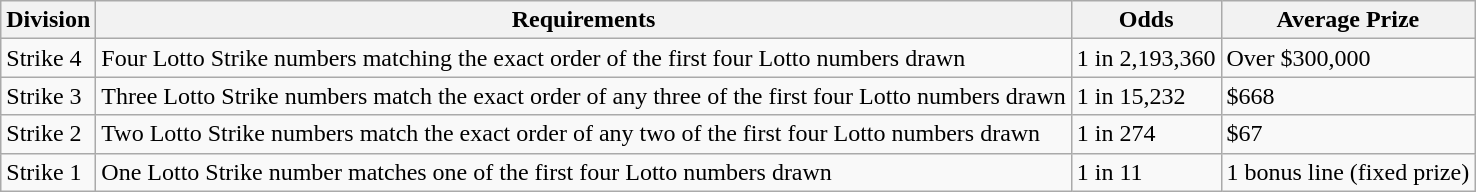<table class="wikitable">
<tr>
<th>Division</th>
<th>Requirements</th>
<th>Odds</th>
<th>Average Prize</th>
</tr>
<tr>
<td>Strike 4</td>
<td>Four Lotto Strike numbers matching the exact order of the first four Lotto numbers drawn</td>
<td>1 in 2,193,360</td>
<td>Over $300,000</td>
</tr>
<tr>
<td>Strike 3</td>
<td>Three Lotto Strike numbers match the exact order of any three of the first four Lotto numbers drawn</td>
<td>1 in 15,232</td>
<td>$668</td>
</tr>
<tr>
<td>Strike 2</td>
<td>Two Lotto Strike numbers match the exact order of any two of the first four Lotto numbers drawn</td>
<td>1 in 274</td>
<td>$67</td>
</tr>
<tr>
<td>Strike 1</td>
<td>One Lotto Strike number matches one of the first four Lotto numbers drawn</td>
<td>1 in 11</td>
<td>1 bonus line (fixed prize)</td>
</tr>
</table>
